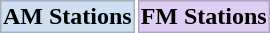<table>
<tr>
<td style="border: 1px solid #a3b0bf; cellpadding="2"; margin: auto" bgcolor="#cedff2"><strong>AM Stations</strong></td>
<td style="border: 1px solid #afa3bf; cellpadding="2"; margin: auto" bgcolor="#ddcef2"><strong>FM Stations</strong></td>
</tr>
</table>
